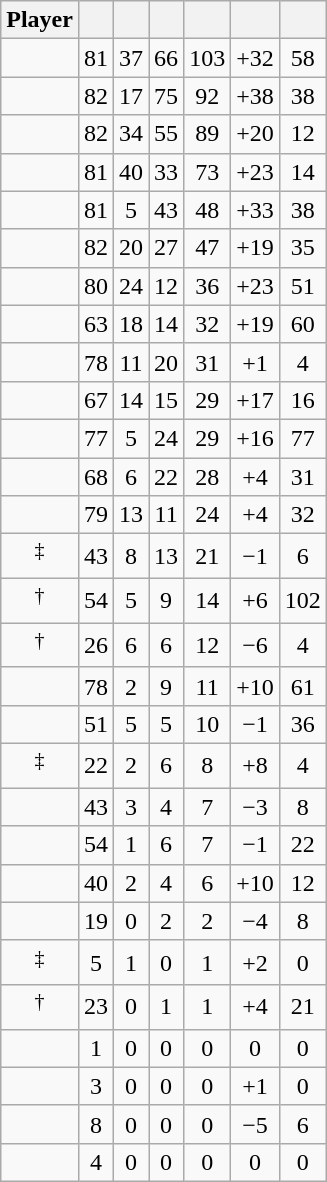<table class="wikitable sortable" style="text-align:center;">
<tr>
<th>Player</th>
<th></th>
<th></th>
<th></th>
<th></th>
<th data-sort-type="number"></th>
<th></th>
</tr>
<tr>
<td></td>
<td>81</td>
<td>37</td>
<td>66</td>
<td>103</td>
<td>+32</td>
<td>58</td>
</tr>
<tr>
<td></td>
<td>82</td>
<td>17</td>
<td>75</td>
<td>92</td>
<td>+38</td>
<td>38</td>
</tr>
<tr>
<td></td>
<td>82</td>
<td>34</td>
<td>55</td>
<td>89</td>
<td>+20</td>
<td>12</td>
</tr>
<tr>
<td></td>
<td>81</td>
<td>40</td>
<td>33</td>
<td>73</td>
<td>+23</td>
<td>14</td>
</tr>
<tr>
<td></td>
<td>81</td>
<td>5</td>
<td>43</td>
<td>48</td>
<td>+33</td>
<td>38</td>
</tr>
<tr>
<td></td>
<td>82</td>
<td>20</td>
<td>27</td>
<td>47</td>
<td>+19</td>
<td>35</td>
</tr>
<tr>
<td></td>
<td>80</td>
<td>24</td>
<td>12</td>
<td>36</td>
<td>+23</td>
<td>51</td>
</tr>
<tr>
<td></td>
<td>63</td>
<td>18</td>
<td>14</td>
<td>32</td>
<td>+19</td>
<td>60</td>
</tr>
<tr>
<td></td>
<td>78</td>
<td>11</td>
<td>20</td>
<td>31</td>
<td>+1</td>
<td>4</td>
</tr>
<tr>
<td></td>
<td>67</td>
<td>14</td>
<td>15</td>
<td>29</td>
<td>+17</td>
<td>16</td>
</tr>
<tr>
<td></td>
<td>77</td>
<td>5</td>
<td>24</td>
<td>29</td>
<td>+16</td>
<td>77</td>
</tr>
<tr>
<td></td>
<td>68</td>
<td>6</td>
<td>22</td>
<td>28</td>
<td>+4</td>
<td>31</td>
</tr>
<tr>
<td></td>
<td>79</td>
<td>13</td>
<td>11</td>
<td>24</td>
<td>+4</td>
<td>32</td>
</tr>
<tr>
<td><sup>‡</sup></td>
<td>43</td>
<td>8</td>
<td>13</td>
<td>21</td>
<td>−1</td>
<td>6</td>
</tr>
<tr>
<td><sup>†</sup></td>
<td>54</td>
<td>5</td>
<td>9</td>
<td>14</td>
<td>+6</td>
<td>102</td>
</tr>
<tr>
<td><sup>†</sup></td>
<td>26</td>
<td>6</td>
<td>6</td>
<td>12</td>
<td>−6</td>
<td>4</td>
</tr>
<tr>
<td></td>
<td>78</td>
<td>2</td>
<td>9</td>
<td>11</td>
<td>+10</td>
<td>61</td>
</tr>
<tr>
<td></td>
<td>51</td>
<td>5</td>
<td>5</td>
<td>10</td>
<td>−1</td>
<td>36</td>
</tr>
<tr>
<td><sup>‡</sup></td>
<td>22</td>
<td>2</td>
<td>6</td>
<td>8</td>
<td>+8</td>
<td>4</td>
</tr>
<tr>
<td></td>
<td>43</td>
<td>3</td>
<td>4</td>
<td>7</td>
<td>−3</td>
<td>8</td>
</tr>
<tr>
<td></td>
<td>54</td>
<td>1</td>
<td>6</td>
<td>7</td>
<td>−1</td>
<td>22</td>
</tr>
<tr>
<td></td>
<td>40</td>
<td>2</td>
<td>4</td>
<td>6</td>
<td>+10</td>
<td>12</td>
</tr>
<tr>
<td></td>
<td>19</td>
<td>0</td>
<td>2</td>
<td>2</td>
<td>−4</td>
<td>8</td>
</tr>
<tr>
<td><sup>‡</sup></td>
<td>5</td>
<td>1</td>
<td>0</td>
<td>1</td>
<td>+2</td>
<td>0</td>
</tr>
<tr>
<td><sup>†</sup></td>
<td>23</td>
<td>0</td>
<td>1</td>
<td>1</td>
<td>+4</td>
<td>21</td>
</tr>
<tr>
<td></td>
<td>1</td>
<td>0</td>
<td>0</td>
<td>0</td>
<td>0</td>
<td>0</td>
</tr>
<tr>
<td></td>
<td>3</td>
<td>0</td>
<td>0</td>
<td>0</td>
<td>+1</td>
<td>0</td>
</tr>
<tr>
<td></td>
<td>8</td>
<td>0</td>
<td>0</td>
<td>0</td>
<td>−5</td>
<td>6</td>
</tr>
<tr>
<td></td>
<td>4</td>
<td>0</td>
<td>0</td>
<td>0</td>
<td>0</td>
<td>0</td>
</tr>
</table>
